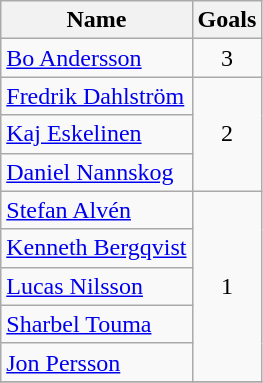<table class="wikitable">
<tr>
<th>Name</th>
<th>Goals</th>
</tr>
<tr>
<td> <a href='#'>Bo Andersson</a></td>
<td style="text-align:center;">3</td>
</tr>
<tr>
<td> <a href='#'>Fredrik Dahlström</a></td>
<td rowspan="3" style="text-align:center;">2</td>
</tr>
<tr>
<td> <a href='#'>Kaj Eskelinen</a></td>
</tr>
<tr>
<td> <a href='#'>Daniel Nannskog</a></td>
</tr>
<tr>
<td> <a href='#'>Stefan Alvén</a></td>
<td rowspan="5" style="text-align:center;">1</td>
</tr>
<tr>
<td> <a href='#'>Kenneth Bergqvist</a></td>
</tr>
<tr>
<td> <a href='#'>Lucas Nilsson</a></td>
</tr>
<tr>
<td> <a href='#'>Sharbel Touma</a></td>
</tr>
<tr>
<td> <a href='#'>Jon Persson</a></td>
</tr>
<tr>
</tr>
</table>
